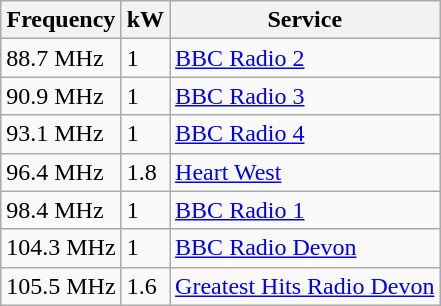<table class="wikitable sortable">
<tr>
<th>Frequency</th>
<th>kW</th>
<th>Service</th>
</tr>
<tr>
<td>88.7 MHz</td>
<td>1</td>
<td><a href='#'>BBC Radio 2</a></td>
</tr>
<tr>
<td>90.9 MHz</td>
<td>1</td>
<td><a href='#'>BBC Radio 3</a></td>
</tr>
<tr>
<td>93.1 MHz</td>
<td>1</td>
<td><a href='#'>BBC Radio 4</a></td>
</tr>
<tr>
<td>96.4 MHz</td>
<td>1.8</td>
<td><a href='#'>Heart West</a></td>
</tr>
<tr>
<td>98.4 MHz</td>
<td>1</td>
<td><a href='#'>BBC Radio 1</a></td>
</tr>
<tr>
<td>104.3 MHz</td>
<td>1</td>
<td><a href='#'>BBC Radio Devon</a></td>
</tr>
<tr>
<td>105.5 MHz</td>
<td>1.6</td>
<td><a href='#'>Greatest Hits Radio Devon</a></td>
</tr>
</table>
